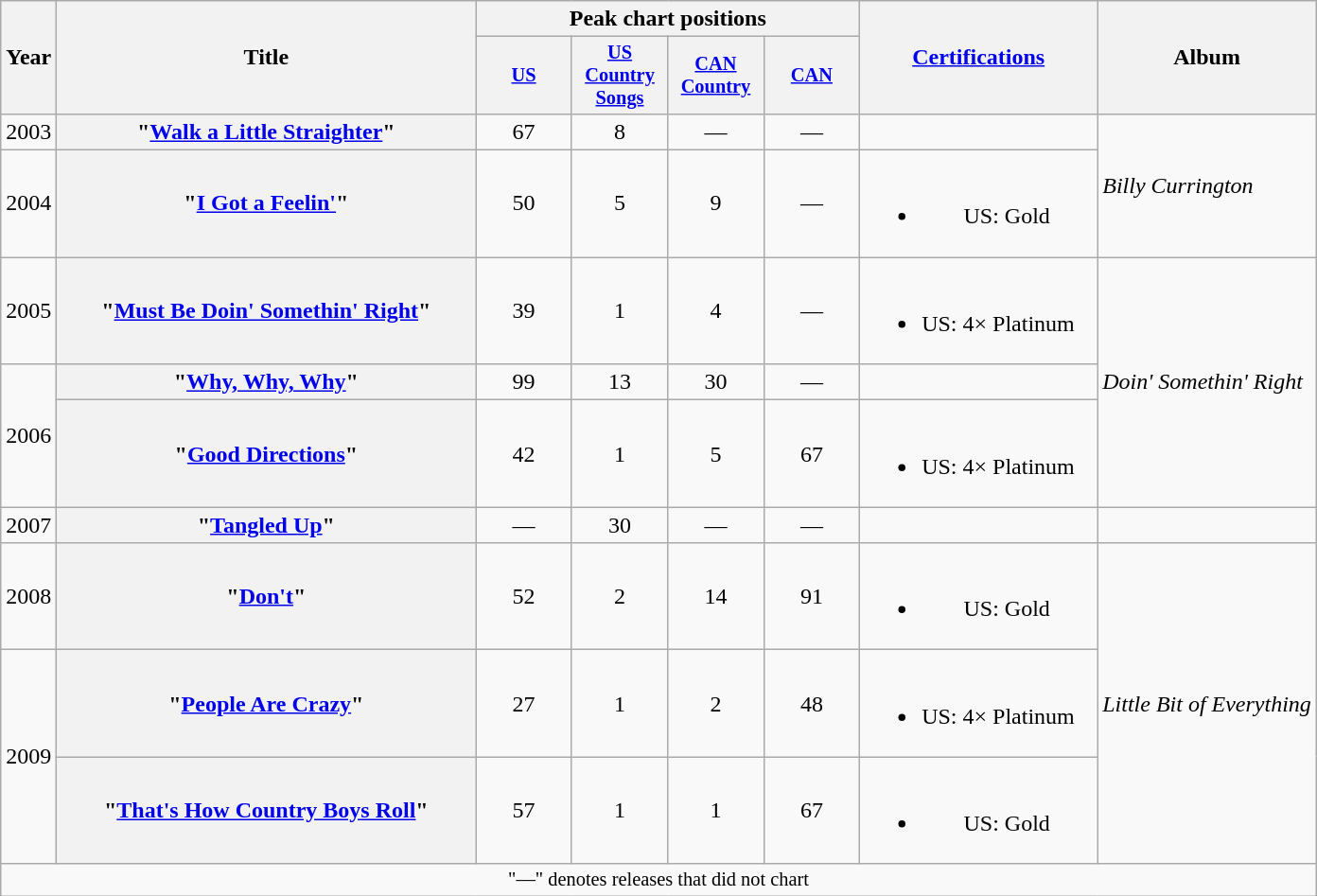<table class="wikitable plainrowheaders" style="text-align:center;" border="1">
<tr>
<th scope="col" rowspan="2">Year</th>
<th scope="col" rowspan="2" style="width:18em;">Title</th>
<th scope="col" colspan="4">Peak chart positions</th>
<th scope="col" rowspan="2" style="width:10em;"><a href='#'>Certifications</a></th>
<th scope="col" rowspan="2">Album</th>
</tr>
<tr>
<th scope="col" style="width:4.5em;font-size:85%;"><a href='#'>US</a><br></th>
<th scope="col" style="width:4.5em;font-size:85%;"><a href='#'>US Country Songs</a><br></th>
<th scope="col" style="width:4.5em;font-size:85%;"><a href='#'>CAN Country</a><br></th>
<th scope="col" style="width:4.5em;font-size:85%;"><a href='#'>CAN</a><br></th>
</tr>
<tr>
<td>2003</td>
<th scope="row">"<a href='#'>Walk a Little Straighter</a>"</th>
<td>67</td>
<td>8</td>
<td>—</td>
<td>—</td>
<td></td>
<td align="left" rowspan="2"><em>Billy Currington</em></td>
</tr>
<tr>
<td>2004</td>
<th scope="row">"<a href='#'>I Got a Feelin'</a>"</th>
<td>50</td>
<td>5</td>
<td>9</td>
<td>—</td>
<td><br><ul><li>US: Gold</li></ul></td>
</tr>
<tr>
<td>2005</td>
<th scope="row">"<a href='#'>Must Be Doin' Somethin' Right</a>"</th>
<td>39</td>
<td>1</td>
<td>4</td>
<td>—</td>
<td align="left"><br><ul><li>US: 4× Platinum</li></ul></td>
<td align="left" rowspan="3"><em>Doin' Somethin' Right</em></td>
</tr>
<tr>
<td rowspan="2">2006</td>
<th scope="row">"<a href='#'>Why, Why, Why</a>"</th>
<td>99</td>
<td>13</td>
<td>30</td>
<td>—</td>
<td></td>
</tr>
<tr>
<th scope="row">"<a href='#'>Good Directions</a>"</th>
<td>42</td>
<td>1</td>
<td>5</td>
<td>67</td>
<td align="left"><br><ul><li>US: 4× Platinum</li></ul></td>
</tr>
<tr>
<td>2007</td>
<th scope="row">"<a href='#'>Tangled Up</a>"</th>
<td>—</td>
<td>30</td>
<td>—</td>
<td>—</td>
<td></td>
<td></td>
</tr>
<tr>
<td>2008</td>
<th scope="row">"<a href='#'>Don't</a>"</th>
<td>52</td>
<td>2</td>
<td>14</td>
<td>91</td>
<td><br><ul><li>US: Gold</li></ul></td>
<td align="left" rowspan="3"><em>Little Bit of Everything</em></td>
</tr>
<tr>
<td rowspan="2">2009</td>
<th scope="row">"<a href='#'>People Are Crazy</a>"</th>
<td>27</td>
<td>1</td>
<td>2</td>
<td>48</td>
<td align="left"><br><ul><li>US: 4× Platinum</li></ul></td>
</tr>
<tr>
<th scope="row">"<a href='#'>That's How Country Boys Roll</a>"</th>
<td>57</td>
<td>1</td>
<td>1</td>
<td>67</td>
<td><br><ul><li>US: Gold</li></ul></td>
</tr>
<tr>
<td colspan="10" style="font-size:85%">"—" denotes releases that did not chart</td>
</tr>
</table>
